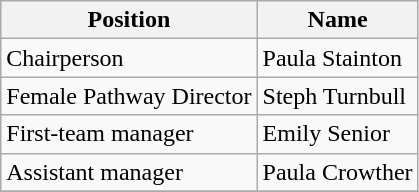<table class="wikitable">
<tr>
<th>Position</th>
<th>Name</th>
</tr>
<tr>
<td>Chairperson</td>
<td> Paula Stainton</td>
</tr>
<tr>
<td>Female Pathway Director</td>
<td> Steph Turnbull</td>
</tr>
<tr>
<td>First-team manager</td>
<td> Emily Senior</td>
</tr>
<tr>
<td>Assistant manager</td>
<td> Paula Crowther</td>
</tr>
<tr>
</tr>
</table>
